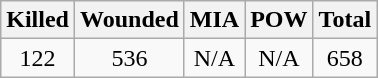<table class="wikitable" style="text-align:center">
<tr>
<th>Killed</th>
<th>Wounded</th>
<th>MIA</th>
<th>POW</th>
<th>Total</th>
</tr>
<tr>
<td>122</td>
<td>536</td>
<td>N/A</td>
<td>N/A</td>
<td>658</td>
</tr>
</table>
